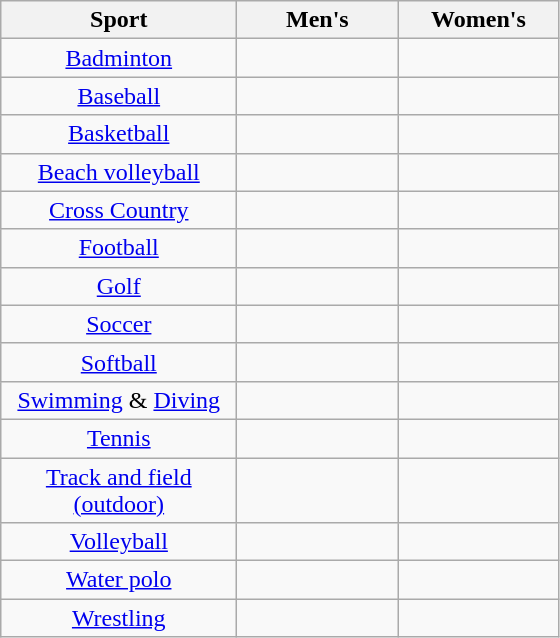<table class="wikitable" style= text-align:center>
<tr>
<th width=150px>Sport</th>
<th width=100px>Men's</th>
<th width=100px>Women's</th>
</tr>
<tr>
<td><a href='#'>Badminton</a></td>
<td></td>
<td></td>
</tr>
<tr>
<td><a href='#'>Baseball</a></td>
<td></td>
<td></td>
</tr>
<tr>
<td><a href='#'>Basketball</a></td>
<td></td>
<td></td>
</tr>
<tr>
<td><a href='#'>Beach volleyball</a></td>
<td></td>
<td></td>
</tr>
<tr>
<td><a href='#'>Cross Country</a></td>
<td></td>
<td></td>
</tr>
<tr>
<td><a href='#'>Football</a></td>
<td></td>
<td></td>
</tr>
<tr>
<td><a href='#'>Golf</a></td>
<td></td>
<td></td>
</tr>
<tr>
<td><a href='#'>Soccer</a></td>
<td></td>
<td></td>
</tr>
<tr>
<td><a href='#'>Softball</a></td>
<td></td>
<td></td>
</tr>
<tr>
<td><a href='#'>Swimming</a> & <a href='#'>Diving</a></td>
<td></td>
<td></td>
</tr>
<tr>
<td><a href='#'>Tennis</a></td>
<td></td>
<td></td>
</tr>
<tr>
<td><a href='#'>Track and field (outdoor)</a></td>
<td></td>
<td></td>
</tr>
<tr>
<td><a href='#'>Volleyball</a></td>
<td></td>
<td></td>
</tr>
<tr>
<td><a href='#'>Water polo</a></td>
<td></td>
<td></td>
</tr>
<tr>
<td><a href='#'>Wrestling</a></td>
<td></td>
<td></td>
</tr>
</table>
